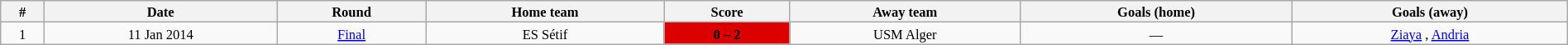<table class="wikitable" style="width:100%; margin:0 left; font-size: 11px; text-align:center">
<tr>
<th>#</th>
<th>Date</th>
<th>Round</th>
<th>Home team</th>
<th>Score</th>
<th>Away team</th>
<th>Goals (home)</th>
<th>Goals (away)</th>
</tr>
<tr>
<td>1</td>
<td>11 Jan 2014</td>
<td><a href='#'>Final</a></td>
<td>ES Sétif</td>
<td style="background:#d00;"><span><strong>0 – 2</strong></span></td>
<td>USM Alger</td>
<td>—</td>
<td><a href='#'>Ziaya</a> , <a href='#'>Andria</a> </td>
</tr>
</table>
